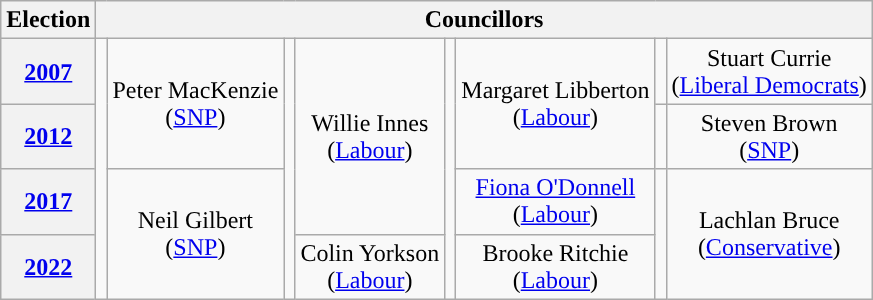<table class="wikitable" style="text-align:center">
<tr>
<th>Election</th>
<th colspan=8>Councillors</th>
</tr>
<tr>
<th><a href='#'>2007</a></th>
<td rowspan=4; style="background-color: "></td>
<td rowspan=2>Peter MacKenzie<br>(<a href='#'>SNP</a>)</td>
<td rowspan=4; style="background-color: "></td>
<td rowspan=3>Willie Innes<br>(<a href='#'>Labour</a>)</td>
<td rowspan=4; style="background-color: "></td>
<td rowspan=2>Margaret Libberton<br>(<a href='#'>Labour</a>)</td>
<td rowspan=1; style="background-color: "></td>
<td rowspan=1>Stuart Currie<br>(<a href='#'>Liberal Democrats</a>)</td>
</tr>
<tr>
<th><a href='#'>2012</a></th>
<td rowspan=1; style="background-color: "></td>
<td rowspan=1>Steven Brown<br>(<a href='#'>SNP</a>)</td>
</tr>
<tr>
<th><a href='#'>2017</a></th>
<td rowspan=2>Neil Gilbert<br>(<a href='#'>SNP</a>)</td>
<td rowspan=1><a href='#'>Fiona O'Donnell</a><br>(<a href='#'>Labour</a>)</td>
<td rowspan=2; style="background-color: "></td>
<td rowspan=2>Lachlan Bruce<br>(<a href='#'>Conservative</a>)</td>
</tr>
<tr>
<th><a href='#'>2022</a></th>
<td rowspan=1>Colin Yorkson<br>(<a href='#'>Labour</a>)</td>
<td rowspan=1>Brooke Ritchie<br>(<a href='#'>Labour</a>)</td>
</tr>
</table>
